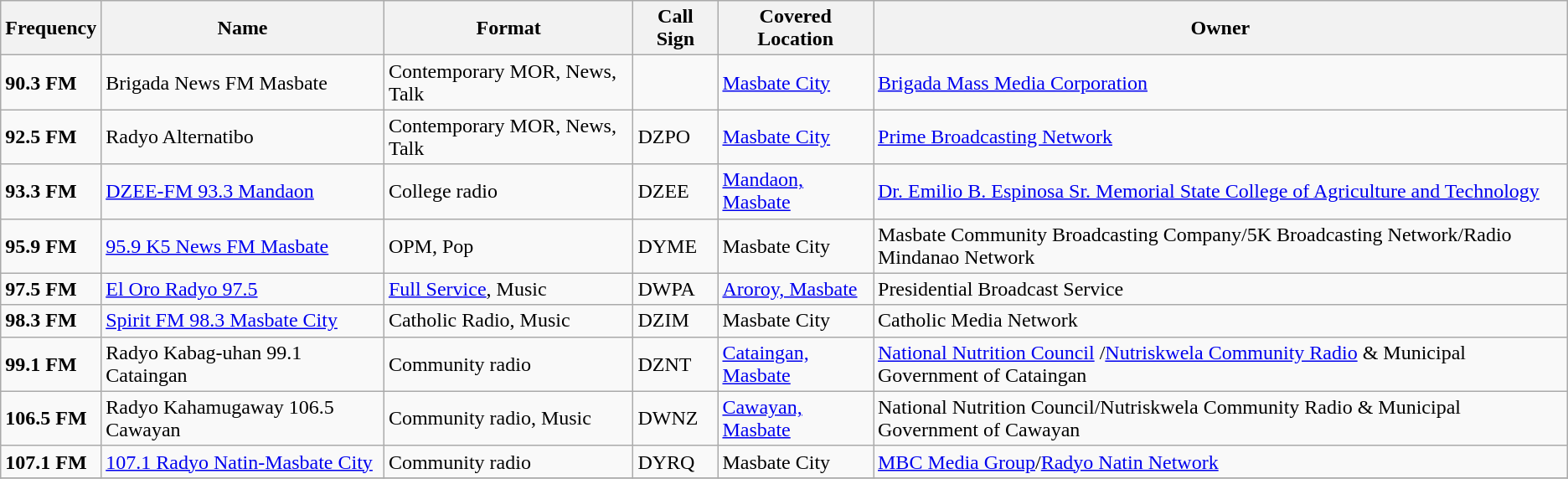<table class="wikitable">
<tr>
<th>Frequency</th>
<th>Name</th>
<th>Format</th>
<th>Call Sign</th>
<th>Covered Location</th>
<th>Owner</th>
</tr>
<tr>
<td><strong>90.3 FM</strong></td>
<td>Brigada News FM Masbate</td>
<td>Contemporary MOR, News, Talk</td>
<td></td>
<td><a href='#'>Masbate City</a></td>
<td><a href='#'>Brigada Mass Media Corporation</a></td>
</tr>
<tr>
<td><strong>92.5 FM</strong></td>
<td>Radyo Alternatibo</td>
<td>Contemporary MOR, News, Talk</td>
<td>DZPO</td>
<td><a href='#'>Masbate City</a></td>
<td><a href='#'>Prime Broadcasting Network</a></td>
</tr>
<tr>
<td><strong>93.3 FM</strong></td>
<td><a href='#'>DZEE-FM 93.3 Mandaon</a></td>
<td>College radio</td>
<td>DZEE</td>
<td><a href='#'>Mandaon, Masbate</a></td>
<td><a href='#'>Dr. Emilio B. Espinosa Sr. Memorial State College of Agriculture and Technology</a></td>
</tr>
<tr>
<td><strong>95.9 FM</strong></td>
<td><a href='#'>95.9 K5 News FM Masbate</a></td>
<td>OPM, Pop</td>
<td>DYME</td>
<td>Masbate City</td>
<td>Masbate Community Broadcasting Company/5K Broadcasting Network/Radio Mindanao Network</td>
</tr>
<tr>
<td><strong>97.5 FM</strong></td>
<td><a href='#'>El Oro Radyo 97.5</a></td>
<td><a href='#'>Full Service</a>, Music</td>
<td>DWPA</td>
<td><a href='#'>Aroroy, Masbate</a></td>
<td>Presidential Broadcast Service</td>
</tr>
<tr>
<td><strong>98.3 FM</strong></td>
<td><a href='#'>Spirit FM 98.3 Masbate City</a></td>
<td>Catholic Radio, Music</td>
<td>DZIM</td>
<td>Masbate City</td>
<td>Catholic Media Network</td>
</tr>
<tr>
<td><strong>99.1 FM</strong></td>
<td>Radyo Kabag-uhan 99.1 Cataingan</td>
<td>Community radio</td>
<td>DZNT</td>
<td><a href='#'>Cataingan, Masbate</a></td>
<td><a href='#'>National Nutrition Council</a> /<a href='#'>Nutriskwela Community Radio</a> & Municipal Government of Cataingan</td>
</tr>
<tr>
<td><strong>106.5 FM</strong></td>
<td>Radyo Kahamugaway 106.5 Cawayan</td>
<td>Community radio, Music</td>
<td>DWNZ</td>
<td><a href='#'>Cawayan, Masbate</a></td>
<td>National Nutrition Council/Nutriskwela Community Radio & Municipal Government of Cawayan</td>
</tr>
<tr>
<td><strong>107.1 FM</strong></td>
<td><a href='#'>107.1 Radyo Natin-Masbate City</a></td>
<td>Community radio</td>
<td>DYRQ</td>
<td>Masbate City</td>
<td><a href='#'>MBC Media Group</a>/<a href='#'>Radyo Natin Network</a></td>
</tr>
<tr>
</tr>
</table>
